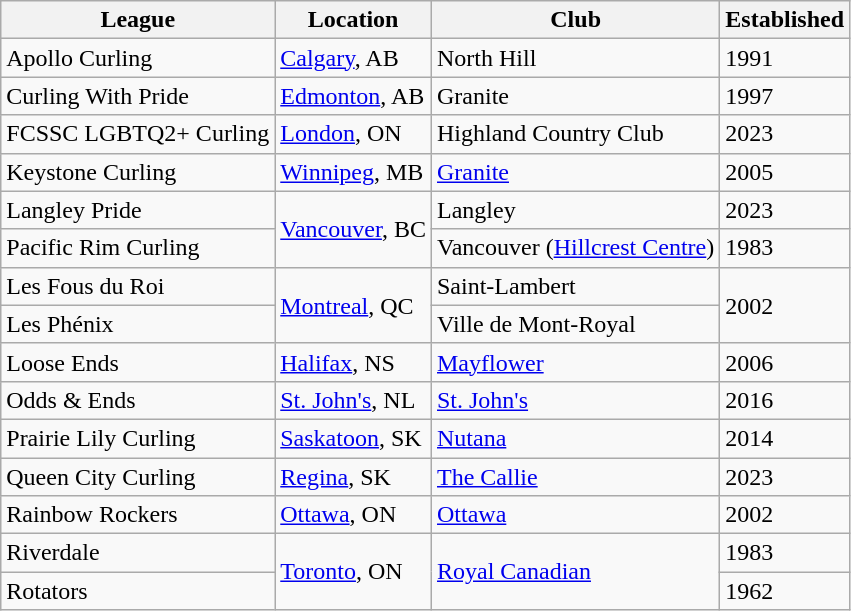<table class="wikitable sortable">
<tr>
<th>League</th>
<th>Location</th>
<th>Club</th>
<th>Established</th>
</tr>
<tr>
<td>Apollo Curling</td>
<td><a href='#'>Calgary</a>, AB</td>
<td>North Hill</td>
<td>1991</td>
</tr>
<tr>
<td>Curling With Pride</td>
<td><a href='#'>Edmonton</a>, AB</td>
<td>Granite</td>
<td>1997</td>
</tr>
<tr>
<td>FCSSC LGBTQ2+ Curling</td>
<td><a href='#'>London</a>, ON</td>
<td>Highland Country Club</td>
<td>2023</td>
</tr>
<tr>
<td>Keystone Curling</td>
<td><a href='#'>Winnipeg</a>, MB</td>
<td><a href='#'>Granite</a></td>
<td>2005</td>
</tr>
<tr>
<td>Langley Pride</td>
<td rowspan="2"><a href='#'>Vancouver</a>, BC</td>
<td>Langley</td>
<td>2023</td>
</tr>
<tr>
<td>Pacific Rim Curling</td>
<td>Vancouver (<a href='#'>Hillcrest Centre</a>)</td>
<td>1983</td>
</tr>
<tr>
<td>Les Fous du Roi</td>
<td rowspan="2"><a href='#'>Montreal</a>, QC</td>
<td>Saint-Lambert</td>
<td rowspan="2">2002</td>
</tr>
<tr>
<td>Les Phénix</td>
<td>Ville de Mont-Royal</td>
</tr>
<tr>
<td>Loose Ends</td>
<td><a href='#'>Halifax</a>, NS</td>
<td><a href='#'>Mayflower</a></td>
<td>2006</td>
</tr>
<tr>
<td>Odds & Ends</td>
<td><a href='#'>St. John's</a>, NL</td>
<td><a href='#'>St. John's</a></td>
<td>2016</td>
</tr>
<tr>
<td>Prairie Lily Curling</td>
<td><a href='#'>Saskatoon</a>, SK</td>
<td><a href='#'>Nutana</a></td>
<td>2014</td>
</tr>
<tr>
<td>Queen City Curling</td>
<td><a href='#'>Regina</a>, SK</td>
<td><a href='#'>The Callie</a></td>
<td>2023</td>
</tr>
<tr>
<td>Rainbow Rockers</td>
<td><a href='#'>Ottawa</a>, ON</td>
<td><a href='#'>Ottawa</a></td>
<td>2002</td>
</tr>
<tr>
<td>Riverdale</td>
<td rowspan="2"><a href='#'>Toronto</a>, ON</td>
<td rowspan="2"><a href='#'>Royal Canadian</a></td>
<td>1983</td>
</tr>
<tr>
<td>Rotators</td>
<td>1962</td>
</tr>
</table>
